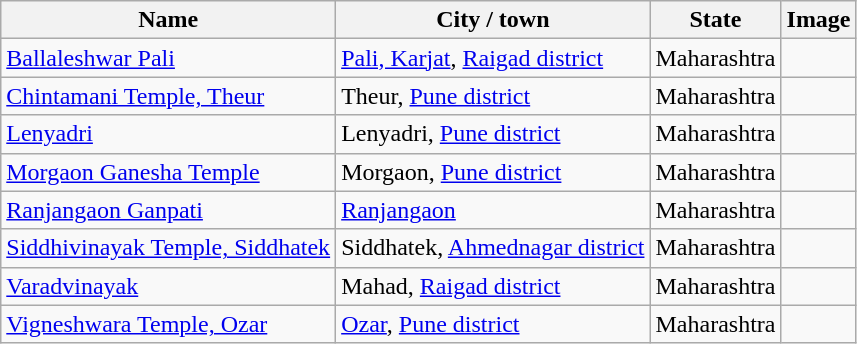<table class="wikitable sortable">
<tr>
<th>Name</th>
<th>City / town</th>
<th>State</th>
<th>Image</th>
</tr>
<tr>
<td><a href='#'>Ballaleshwar Pali</a></td>
<td><a href='#'>Pali, Karjat</a>, <a href='#'>Raigad district</a></td>
<td>Maharashtra</td>
<td></td>
</tr>
<tr>
<td><a href='#'>Chintamani Temple, Theur</a></td>
<td>Theur, <a href='#'>Pune district</a></td>
<td>Maharashtra</td>
<td></td>
</tr>
<tr>
<td><a href='#'>Lenyadri</a></td>
<td>Lenyadri, <a href='#'>Pune district</a></td>
<td>Maharashtra</td>
<td></td>
</tr>
<tr>
<td><a href='#'>Morgaon Ganesha Temple</a></td>
<td>Morgaon, <a href='#'>Pune district</a></td>
<td>Maharashtra</td>
<td></td>
</tr>
<tr>
<td><a href='#'>Ranjangaon Ganpati</a></td>
<td><a href='#'>Ranjangaon</a></td>
<td>Maharashtra</td>
<td></td>
</tr>
<tr>
<td><a href='#'>Siddhivinayak Temple, Siddhatek</a></td>
<td>Siddhatek, <a href='#'>Ahmednagar district</a></td>
<td>Maharashtra</td>
<td></td>
</tr>
<tr>
<td><a href='#'>Varadvinayak</a></td>
<td>Mahad, <a href='#'>Raigad district</a></td>
<td>Maharashtra</td>
<td></td>
</tr>
<tr>
<td><a href='#'>Vigneshwara Temple, Ozar</a></td>
<td><a href='#'>Ozar</a>, <a href='#'>Pune district</a></td>
<td>Maharashtra</td>
<td></td>
</tr>
</table>
